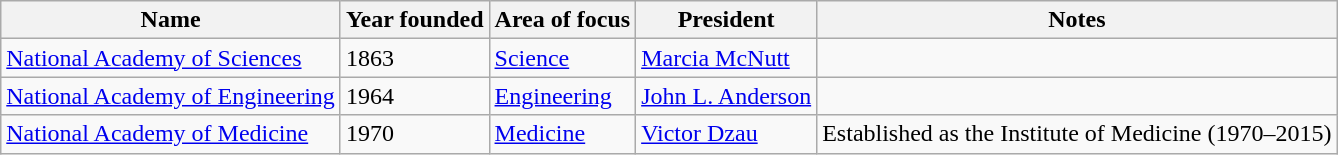<table class="wikitable">
<tr>
<th>Name</th>
<th>Year founded</th>
<th>Area of focus</th>
<th>President</th>
<th>Notes</th>
</tr>
<tr>
<td><a href='#'>National Academy of Sciences</a></td>
<td>1863</td>
<td><a href='#'>Science</a></td>
<td><a href='#'>Marcia McNutt</a></td>
<td></td>
</tr>
<tr>
<td><a href='#'>National Academy of Engineering</a></td>
<td>1964</td>
<td><a href='#'>Engineering</a></td>
<td><a href='#'>John L. Anderson</a></td>
<td></td>
</tr>
<tr>
<td><a href='#'>National Academy of Medicine</a></td>
<td>1970</td>
<td><a href='#'>Medicine</a></td>
<td><a href='#'>Victor Dzau</a></td>
<td>Established as the Institute of Medicine (1970–2015)</td>
</tr>
</table>
